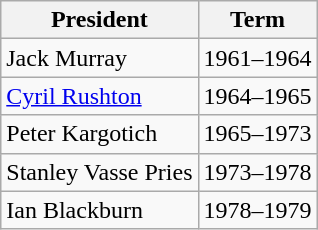<table class="wikitable">
<tr>
<th>President</th>
<th>Term</th>
</tr>
<tr>
<td>Jack Murray</td>
<td>1961–1964</td>
</tr>
<tr>
<td><a href='#'>Cyril Rushton</a></td>
<td>1964–1965</td>
</tr>
<tr>
<td>Peter Kargotich</td>
<td>1965–1973</td>
</tr>
<tr>
<td>Stanley Vasse Pries</td>
<td>1973–1978</td>
</tr>
<tr>
<td>Ian Blackburn</td>
<td>1978–1979</td>
</tr>
</table>
